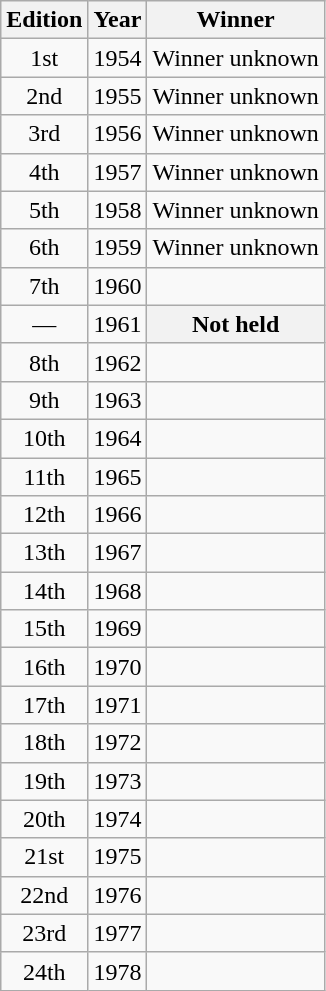<table class="wikitable" style="text-align:center">
<tr>
<th>Edition</th>
<th>Year</th>
<th>Winner</th>
</tr>
<tr>
<td>1st</td>
<td>1954</td>
<td>Winner unknown</td>
</tr>
<tr>
<td>2nd</td>
<td>1955</td>
<td>Winner unknown</td>
</tr>
<tr>
<td>3rd</td>
<td>1956</td>
<td>Winner unknown</td>
</tr>
<tr>
<td>4th</td>
<td>1957</td>
<td>Winner unknown</td>
</tr>
<tr>
<td>5th</td>
<td>1958</td>
<td>Winner unknown</td>
</tr>
<tr>
<td>6th</td>
<td>1959</td>
<td>Winner unknown</td>
</tr>
<tr>
<td>7th</td>
<td>1960</td>
<td align=left></td>
</tr>
<tr>
<td>—</td>
<td>1961</td>
<th>Not held</th>
</tr>
<tr>
<td>8th</td>
<td>1962</td>
<td align=left></td>
</tr>
<tr>
<td>9th</td>
<td>1963</td>
<td align=left></td>
</tr>
<tr>
<td>10th</td>
<td>1964</td>
<td align=left></td>
</tr>
<tr>
<td>11th</td>
<td>1965</td>
<td align=left></td>
</tr>
<tr>
<td>12th</td>
<td>1966</td>
<td align=left></td>
</tr>
<tr>
<td>13th</td>
<td>1967</td>
<td align=left></td>
</tr>
<tr>
<td>14th</td>
<td>1968</td>
<td align=left></td>
</tr>
<tr>
<td>15th</td>
<td>1969</td>
<td align=left></td>
</tr>
<tr>
<td>16th</td>
<td>1970</td>
<td align=left></td>
</tr>
<tr>
<td>17th</td>
<td>1971</td>
<td align=left></td>
</tr>
<tr>
<td>18th</td>
<td>1972</td>
<td align=left></td>
</tr>
<tr>
<td>19th</td>
<td>1973</td>
<td align=left></td>
</tr>
<tr>
<td>20th</td>
<td>1974</td>
<td align=left></td>
</tr>
<tr>
<td>21st</td>
<td>1975</td>
<td align=left></td>
</tr>
<tr>
<td>22nd</td>
<td>1976</td>
<td align=left></td>
</tr>
<tr>
<td>23rd</td>
<td>1977</td>
<td align=left></td>
</tr>
<tr>
<td>24th</td>
<td>1978</td>
<td align=left></td>
</tr>
</table>
